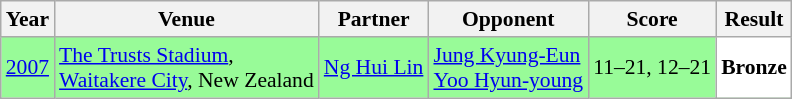<table class="sortable wikitable" style="font-size: 90%;">
<tr>
<th>Year</th>
<th>Venue</th>
<th>Partner</th>
<th>Opponent</th>
<th>Score</th>
<th>Result</th>
</tr>
<tr style="background:#98FB98">
<td align="center"><a href='#'>2007</a></td>
<td align="left"><a href='#'>The Trusts Stadium</a>,<br><a href='#'>Waitakere City</a>, New Zealand</td>
<td align="left"> <a href='#'>Ng Hui Lin</a></td>
<td align="left"> <a href='#'>Jung Kyung-Eun</a><br> <a href='#'>Yoo Hyun-young</a></td>
<td align="left">11–21, 12–21</td>
<td style="text-align:left; background:white"> <strong>Bronze</strong></td>
</tr>
</table>
